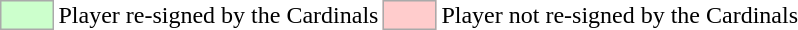<table>
<tr>
<td style="background:#cfc;border:1px solid #aaa;width:2em"></td>
<td>Player re-signed by the Cardinals</td>
<td style="background:#fcc;border:1px solid #aaa;width:2em"></td>
<td>Player not re-signed by the Cardinals</td>
</tr>
</table>
